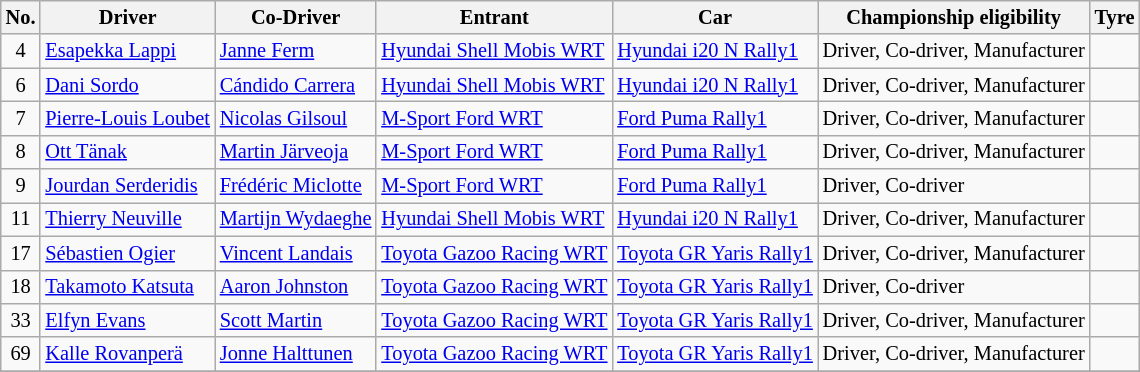<table class="wikitable" style="font-size: 85%;">
<tr>
<th>No.</th>
<th>Driver</th>
<th>Co-Driver</th>
<th>Entrant</th>
<th>Car</th>
<th>Championship eligibility</th>
<th>Tyre</th>
</tr>
<tr>
<td align="center">4</td>
<td> <a href='#'>Esapekka Lappi</a></td>
<td> <a href='#'>Janne Ferm</a></td>
<td> <a href='#'>Hyundai Shell Mobis WRT</a></td>
<td><a href='#'>Hyundai i20 N Rally1</a></td>
<td>Driver, Co-driver, Manufacturer</td>
<td align="center"></td>
</tr>
<tr>
<td align="center">6</td>
<td> <a href='#'>Dani Sordo</a></td>
<td> <a href='#'>Cándido Carrera</a></td>
<td> <a href='#'>Hyundai Shell Mobis WRT</a></td>
<td><a href='#'>Hyundai i20 N Rally1</a></td>
<td>Driver, Co-driver, Manufacturer</td>
<td align="center"></td>
</tr>
<tr>
<td align="center">7</td>
<td> <a href='#'>Pierre-Louis Loubet</a></td>
<td> <a href='#'>Nicolas Gilsoul</a></td>
<td> <a href='#'>M-Sport Ford WRT</a></td>
<td><a href='#'>Ford Puma Rally1</a></td>
<td>Driver, Co-driver, Manufacturer</td>
<td align="center"></td>
</tr>
<tr>
<td align="center">8</td>
<td> <a href='#'>Ott Tänak</a></td>
<td> <a href='#'>Martin Järveoja</a></td>
<td> <a href='#'>M-Sport Ford WRT</a></td>
<td><a href='#'>Ford Puma Rally1</a></td>
<td>Driver, Co-driver, Manufacturer</td>
<td align="center"></td>
</tr>
<tr>
<td align="center">9</td>
<td> <a href='#'>Jourdan Serderidis</a></td>
<td> <a href='#'>Frédéric Miclotte</a></td>
<td> <a href='#'>M-Sport Ford WRT</a></td>
<td><a href='#'>Ford Puma Rally1</a></td>
<td>Driver, Co-driver</td>
<td align="center"></td>
</tr>
<tr>
<td align="center">11</td>
<td> <a href='#'>Thierry Neuville</a></td>
<td> <a href='#'>Martijn Wydaeghe</a></td>
<td> <a href='#'>Hyundai Shell Mobis WRT</a></td>
<td><a href='#'>Hyundai i20 N Rally1</a></td>
<td>Driver, Co-driver, Manufacturer</td>
<td align="center"></td>
</tr>
<tr>
<td align="center">17</td>
<td> <a href='#'>Sébastien Ogier</a></td>
<td> <a href='#'>Vincent Landais</a></td>
<td> <a href='#'>Toyota Gazoo Racing WRT</a></td>
<td><a href='#'>Toyota GR Yaris Rally1</a></td>
<td>Driver, Co-driver, Manufacturer</td>
<td align="center"></td>
</tr>
<tr>
<td align="center">18</td>
<td> <a href='#'>Takamoto Katsuta</a></td>
<td> <a href='#'>Aaron Johnston</a></td>
<td> <a href='#'>Toyota Gazoo Racing WRT</a></td>
<td><a href='#'>Toyota GR Yaris Rally1</a></td>
<td>Driver, Co-driver</td>
<td align="center"></td>
</tr>
<tr>
<td align="center">33</td>
<td> <a href='#'>Elfyn Evans</a></td>
<td> <a href='#'>Scott Martin</a></td>
<td> <a href='#'>Toyota Gazoo Racing WRT</a></td>
<td><a href='#'>Toyota GR Yaris Rally1</a></td>
<td>Driver, Co-driver, Manufacturer</td>
<td align="center"></td>
</tr>
<tr>
<td align="center">69</td>
<td> <a href='#'>Kalle Rovanperä</a></td>
<td> <a href='#'>Jonne Halttunen</a></td>
<td> <a href='#'>Toyota Gazoo Racing WRT</a></td>
<td><a href='#'>Toyota GR Yaris Rally1</a></td>
<td>Driver, Co-driver, Manufacturer</td>
<td align="center"></td>
</tr>
<tr>
</tr>
</table>
